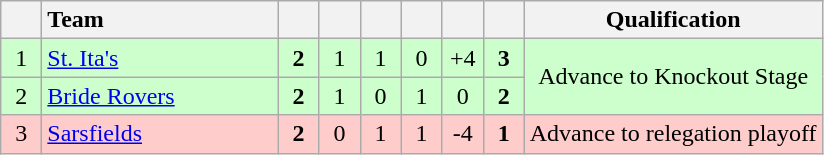<table class="wikitable" style="text-align:center">
<tr>
<th width="20"></th>
<th width="150" style="text-align:left;">Team</th>
<th width="20"></th>
<th width="20"></th>
<th width="20"></th>
<th width="20"></th>
<th width="20"></th>
<th width="20"></th>
<th>Qualification</th>
</tr>
<tr style="background:#ccffcc">
<td>1</td>
<td align="left"> <a href='#'>St. Ita's</a></td>
<td><strong>2</strong></td>
<td>1</td>
<td>1</td>
<td>0</td>
<td>+4</td>
<td><strong>3</strong></td>
<td rowspan="2">Advance to Knockout Stage</td>
</tr>
<tr style="background:#ccffcc">
<td>2</td>
<td align="left"> <a href='#'>Bride Rovers</a></td>
<td><strong>2</strong></td>
<td>1</td>
<td>0</td>
<td>1</td>
<td>0</td>
<td><strong>2</strong></td>
</tr>
<tr style="background:#ffcccc">
<td>3</td>
<td align="left"> <a href='#'>Sarsfields</a></td>
<td><strong>2</strong></td>
<td>0</td>
<td>1</td>
<td>1</td>
<td>-4</td>
<td><strong>1</strong></td>
<td>Advance to relegation playoff</td>
</tr>
</table>
